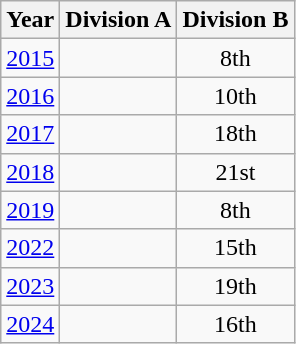<table class="wikitable" style="text-align:center">
<tr>
<th>Year</th>
<th>Division A</th>
<th>Division B</th>
</tr>
<tr>
<td><a href='#'>2015</a></td>
<td></td>
<td>8th</td>
</tr>
<tr>
<td><a href='#'>2016</a></td>
<td></td>
<td>10th</td>
</tr>
<tr>
<td><a href='#'>2017</a></td>
<td></td>
<td>18th</td>
</tr>
<tr>
<td><a href='#'>2018</a></td>
<td></td>
<td>21st</td>
</tr>
<tr>
<td><a href='#'>2019</a></td>
<td></td>
<td>8th</td>
</tr>
<tr>
<td><a href='#'>2022</a></td>
<td></td>
<td>15th</td>
</tr>
<tr>
<td><a href='#'>2023</a></td>
<td></td>
<td>19th</td>
</tr>
<tr>
<td><a href='#'>2024</a></td>
<td></td>
<td>16th</td>
</tr>
</table>
